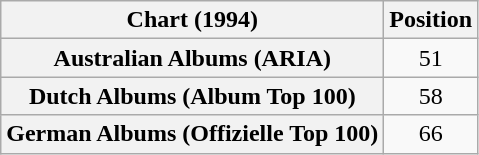<table class="wikitable sortable plainrowheaders" style="text-align:center">
<tr>
<th scope="col">Chart (1994)</th>
<th scope="col">Position</th>
</tr>
<tr>
<th scope="row">Australian Albums (ARIA)</th>
<td>51</td>
</tr>
<tr>
<th scope="row">Dutch Albums (Album Top 100)</th>
<td>58</td>
</tr>
<tr>
<th scope="row">German Albums (Offizielle Top 100)</th>
<td>66</td>
</tr>
</table>
